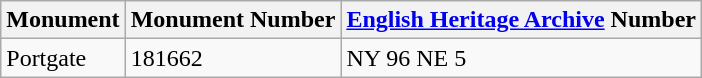<table class="wikitable">
<tr>
<th>Monument</th>
<th>Monument Number</th>
<th><a href='#'>English Heritage Archive</a> Number</th>
</tr>
<tr>
<td>Portgate</td>
<td>181662</td>
<td>NY 96 NE 5</td>
</tr>
</table>
